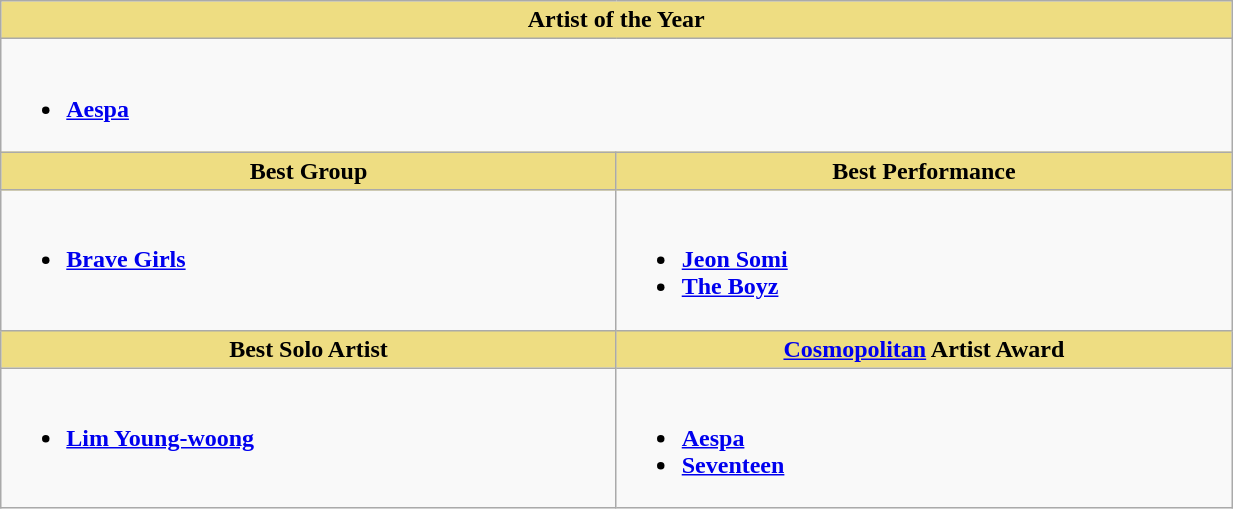<table class="wikitable" style="width:65%">
<tr>
<th scope="col" style="background:#EEDD82" colspan="2">Artist of the Year</th>
</tr>
<tr>
<td colspan="2" style="vertical-align:top"><br><ul><li><strong><a href='#'>Aespa</a></strong></li></ul></td>
</tr>
<tr>
<th scope="col" style="background:#EEDD82; width:30%">Best Group</th>
<th scope="col" style="background:#EEDD82; width:30%">Best Performance</th>
</tr>
<tr>
<td style="vertical-align:top"><br><ul><li><strong><a href='#'>Brave Girls</a></strong></li></ul></td>
<td style="vertical-align:top"><br><ul><li><strong><a href='#'>Jeon Somi</a></strong></li><li><strong><a href='#'>The Boyz</a></strong></li></ul></td>
</tr>
<tr>
<th scope="col" style="background:#EEDD82">Best Solo Artist</th>
<th scope="col" style="background:#EEDD82"><a href='#'>Cosmopolitan</a> Artist Award</th>
</tr>
<tr>
<td style="vertical-align:top"><br><ul><li><strong><a href='#'>Lim Young-woong</a></strong></li></ul></td>
<td style="vertical-align:top"><br><ul><li><strong><a href='#'>Aespa</a></strong></li><li><strong><a href='#'>Seventeen</a></strong></li></ul></td>
</tr>
</table>
